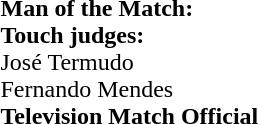<table style="width:100%">
<tr>
<td><br><strong>Man of the Match:</strong><br><strong>Touch judges:</strong>
<br>  José Termudo
<br>  Fernando Mendes
<br><strong>Television Match Official</strong>
<br></td>
</tr>
</table>
